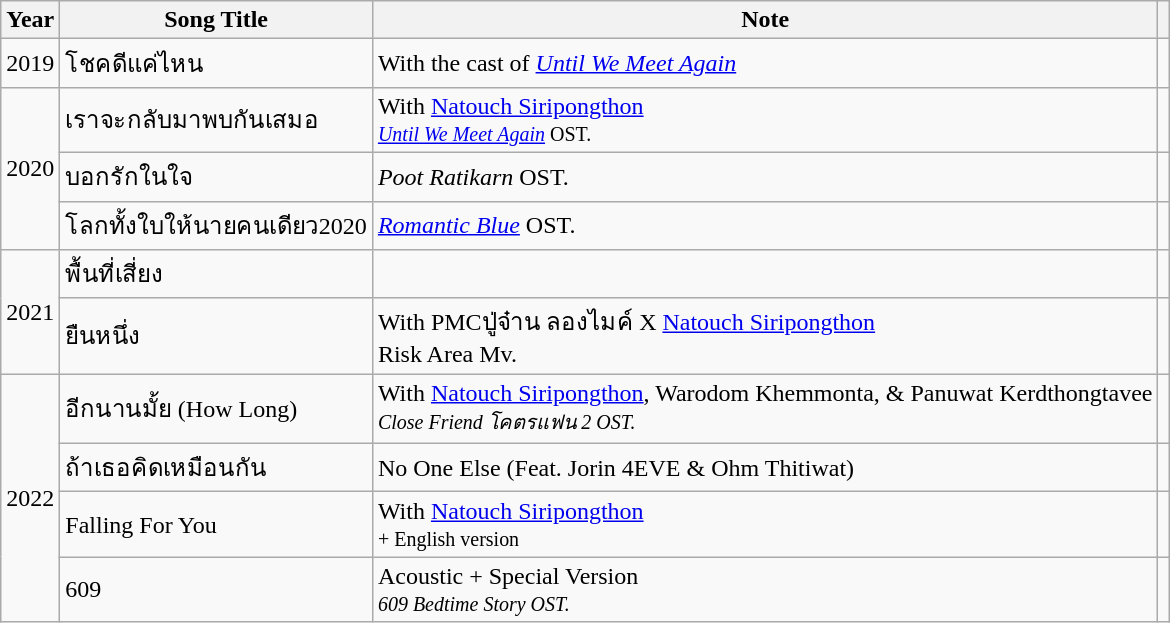<table class="wikitable">
<tr>
<th>Year</th>
<th>Song Title</th>
<th>Note</th>
<th></th>
</tr>
<tr>
<td>2019</td>
<td>โชคดีแค่ไหน</td>
<td>With the cast of <a href='#'><em>Until We Meet Again</em></a></td>
<td></td>
</tr>
<tr>
<td rowspan="3">2020</td>
<td>เราจะกลับมาพบกันเสมอ</td>
<td>With <a href='#'>Natouch Siripongthon</a> <br><small><em><a href='#'>Until We Meet Again</a></em> OST.</small></td>
<td style="text-align: center;"></td>
</tr>
<tr>
<td>บอกรักในใจ</td>
<td><em>Poot Ratikarn</em> OST.</td>
<td style="text-align: center;"></td>
</tr>
<tr>
<td>โลกทั้งใบให้นายคนเดียว2020</td>
<td><em><a href='#'>Romantic Blue</a></em> OST.</td>
<td style="text-align: center;"></td>
</tr>
<tr>
<td rowspan="2">2021</td>
<td>พื้นที่เสี่ยง</td>
<td></td>
<td style="text-align: center;"></td>
</tr>
<tr>
<td>ยืนหนึ่ง</td>
<td>With PMCปู่จ๋าน ลองไมค์ X <a href='#'>Natouch Siripongthon</a><br>Risk Area Mv.</td>
<td style="text-align: center;"></td>
</tr>
<tr>
<td rowspan="4">2022</td>
<td>อีกนานมั้ย (How Long)</td>
<td>With <a href='#'>Natouch Siripongthon</a>, Warodom Khemmonta, & Panuwat Kerdthongtavee<br><small><em>Close Friend โคตรแฟน 2 OST.</em></small></td>
<td style="text-align: center;"></td>
</tr>
<tr>
<td>ถ้าเธอคิดเหมือนกัน</td>
<td>No One Else (Feat. Jorin 4EVE & Ohm Thitiwat)</td>
<td></td>
</tr>
<tr>
<td>Falling For You</td>
<td>With <a href='#'>Natouch Siripongthon</a><br><small>+ English version</small></td>
<td></td>
</tr>
<tr>
<td>609</td>
<td>Acoustic + Special Version<br><em><small>609 Bedtime Story OST.</small></em></td>
<td></td>
</tr>
</table>
